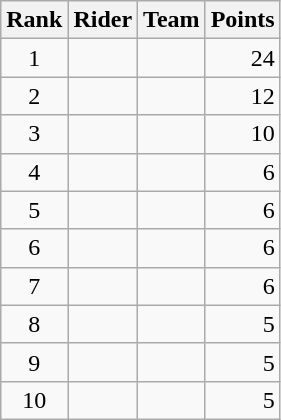<table class="wikitable">
<tr>
<th>Rank</th>
<th>Rider</th>
<th>Team</th>
<th>Points</th>
</tr>
<tr>
<td style="text-align:center">1</td>
<td> </td>
<td></td>
<td align="right">24</td>
</tr>
<tr>
<td style="text-align:center">2</td>
<td></td>
<td></td>
<td align="right">12</td>
</tr>
<tr>
<td style="text-align:center">3</td>
<td></td>
<td></td>
<td align="right">10</td>
</tr>
<tr>
<td style="text-align:center">4</td>
<td></td>
<td></td>
<td align="right">6</td>
</tr>
<tr>
<td style="text-align:center">5</td>
<td></td>
<td></td>
<td align="right">6</td>
</tr>
<tr>
<td style="text-align:center">6</td>
<td></td>
<td></td>
<td align="right">6</td>
</tr>
<tr>
<td style="text-align:center">7</td>
<td></td>
<td></td>
<td align="right">6</td>
</tr>
<tr>
<td style="text-align:center">8</td>
<td></td>
<td></td>
<td align="right">5</td>
</tr>
<tr>
<td style="text-align:center">9</td>
<td></td>
<td></td>
<td align="right">5</td>
</tr>
<tr>
<td style="text-align:center">10</td>
<td></td>
<td></td>
<td align="right">5</td>
</tr>
</table>
